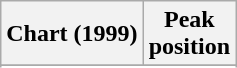<table class="wikitable sortable">
<tr>
<th align="left">Chart (1999)</th>
<th align="center">Peak<br>position</th>
</tr>
<tr>
</tr>
<tr>
</tr>
<tr>
</tr>
</table>
